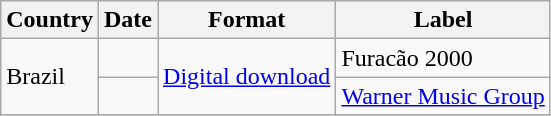<table class="wikitable plainrowheaders">
<tr>
<th>Country</th>
<th>Date</th>
<th>Format</th>
<th>Label</th>
</tr>
<tr>
<td rowspan=2>Brazil</td>
<td></td>
<td rowspan=2><a href='#'>Digital download</a></td>
<td>Furacão 2000</td>
</tr>
<tr>
<td></td>
<td><a href='#'>Warner Music Group</a></td>
</tr>
<tr>
</tr>
</table>
